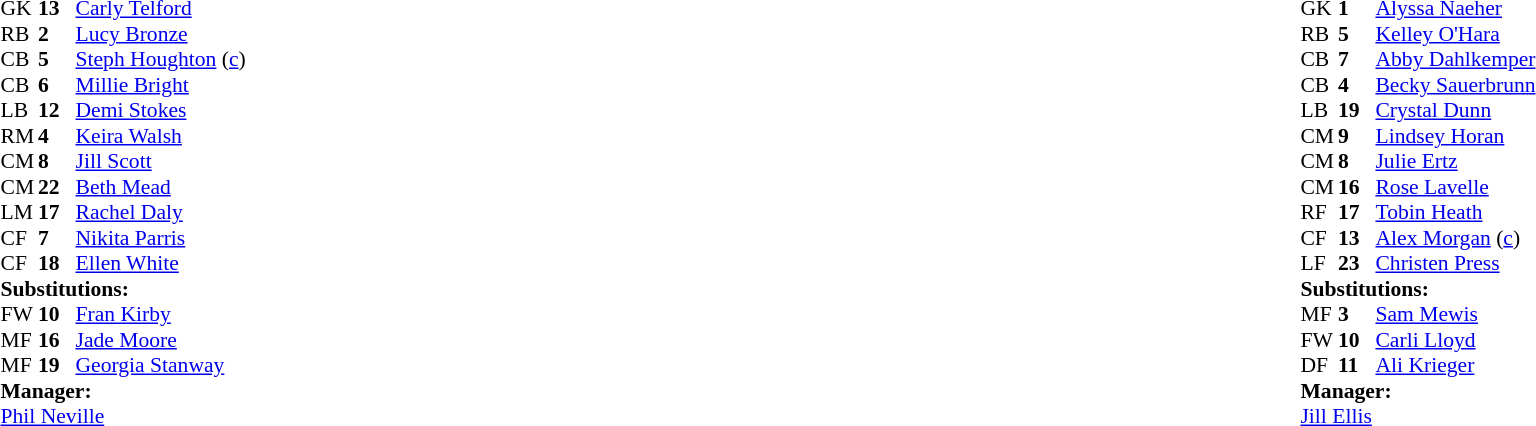<table width="100%">
<tr>
<td valign="top" width="40%"><br><table style="font-size:90%" cellspacing="0" cellpadding="0">
<tr>
<th width=25></th>
<th width=25></th>
</tr>
<tr>
<td>GK</td>
<td><strong>13</strong></td>
<td><a href='#'>Carly Telford</a></td>
</tr>
<tr>
<td>RB</td>
<td><strong>2</strong></td>
<td><a href='#'>Lucy Bronze</a></td>
</tr>
<tr>
<td>CB</td>
<td><strong>5</strong></td>
<td><a href='#'>Steph Houghton</a> (<a href='#'>c</a>)</td>
</tr>
<tr>
<td>CB</td>
<td><strong>6</strong></td>
<td><a href='#'>Millie Bright</a></td>
<td></td>
</tr>
<tr>
<td>LB</td>
<td><strong>12</strong></td>
<td><a href='#'>Demi Stokes</a></td>
</tr>
<tr>
<td>RM</td>
<td><strong>4</strong></td>
<td><a href='#'>Keira Walsh</a></td>
<td></td>
<td></td>
</tr>
<tr>
<td>CM</td>
<td><strong>8</strong></td>
<td><a href='#'>Jill Scott</a></td>
</tr>
<tr>
<td>CM</td>
<td><strong>22</strong></td>
<td><a href='#'>Beth Mead</a></td>
<td></td>
<td></td>
</tr>
<tr>
<td>LM</td>
<td><strong>17</strong></td>
<td><a href='#'>Rachel Daly</a></td>
<td></td>
<td></td>
</tr>
<tr>
<td>CF</td>
<td><strong>7</strong></td>
<td><a href='#'>Nikita Parris</a></td>
<td></td>
</tr>
<tr>
<td>CF</td>
<td><strong>18</strong></td>
<td><a href='#'>Ellen White</a></td>
</tr>
<tr>
<td colspan=3><strong>Substitutions:</strong></td>
</tr>
<tr>
<td>FW</td>
<td><strong>10</strong></td>
<td><a href='#'>Fran Kirby</a></td>
<td></td>
<td></td>
</tr>
<tr>
<td>MF</td>
<td><strong>16</strong></td>
<td><a href='#'>Jade Moore</a></td>
<td></td>
<td></td>
</tr>
<tr>
<td>MF</td>
<td><strong>19</strong></td>
<td><a href='#'>Georgia Stanway</a></td>
<td></td>
<td></td>
</tr>
<tr>
<td colspan=3><strong>Manager:</strong></td>
</tr>
<tr>
<td colspan=3><a href='#'>Phil Neville</a></td>
</tr>
</table>
</td>
<td valign="top"></td>
<td valign="top" width="50%"><br><table style="font-size:90%; margin:auto" cellspacing="0" cellpadding="0">
<tr>
<th width=25></th>
<th width=25></th>
</tr>
<tr>
<td>GK</td>
<td><strong>1</strong></td>
<td><a href='#'>Alyssa Naeher</a></td>
</tr>
<tr>
<td>RB</td>
<td><strong>5</strong></td>
<td><a href='#'>Kelley O'Hara</a></td>
<td></td>
<td></td>
</tr>
<tr>
<td>CB</td>
<td><strong>7</strong></td>
<td><a href='#'>Abby Dahlkemper</a></td>
</tr>
<tr>
<td>CB</td>
<td><strong>4</strong></td>
<td><a href='#'>Becky Sauerbrunn</a></td>
<td></td>
</tr>
<tr>
<td>LB</td>
<td><strong>19</strong></td>
<td><a href='#'>Crystal Dunn</a></td>
</tr>
<tr>
<td>CM</td>
<td><strong>9</strong></td>
<td><a href='#'>Lindsey Horan</a></td>
<td></td>
</tr>
<tr>
<td>CM</td>
<td><strong>8</strong></td>
<td><a href='#'>Julie Ertz</a></td>
</tr>
<tr>
<td>CM</td>
<td><strong>16</strong></td>
<td><a href='#'>Rose Lavelle</a></td>
<td></td>
<td></td>
</tr>
<tr>
<td>RF</td>
<td><strong>17</strong></td>
<td><a href='#'>Tobin Heath</a></td>
<td></td>
<td></td>
</tr>
<tr>
<td>CF</td>
<td><strong>13</strong></td>
<td><a href='#'>Alex Morgan</a> (<a href='#'>c</a>)</td>
</tr>
<tr>
<td>LF</td>
<td><strong>23</strong></td>
<td><a href='#'>Christen Press</a></td>
</tr>
<tr>
<td colspan=3><strong>Substitutions:</strong></td>
</tr>
<tr>
<td>MF</td>
<td><strong>3</strong></td>
<td><a href='#'>Sam Mewis</a></td>
<td></td>
<td></td>
</tr>
<tr>
<td>FW</td>
<td><strong>10</strong></td>
<td><a href='#'>Carli Lloyd</a></td>
<td></td>
<td></td>
</tr>
<tr>
<td>DF</td>
<td><strong>11</strong></td>
<td><a href='#'>Ali Krieger</a></td>
<td></td>
<td></td>
</tr>
<tr>
<td colspan=3><strong>Manager:</strong></td>
</tr>
<tr>
<td colspan=3><a href='#'>Jill Ellis</a></td>
</tr>
</table>
</td>
</tr>
</table>
